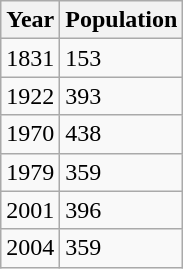<table class="wikitable">
<tr>
<th>Year</th>
<th>Population</th>
</tr>
<tr>
<td>1831</td>
<td>153</td>
</tr>
<tr>
<td>1922</td>
<td>393</td>
</tr>
<tr>
<td>1970</td>
<td>438</td>
</tr>
<tr>
<td>1979</td>
<td>359</td>
</tr>
<tr>
<td>2001</td>
<td>396</td>
</tr>
<tr>
<td>2004</td>
<td>359</td>
</tr>
</table>
